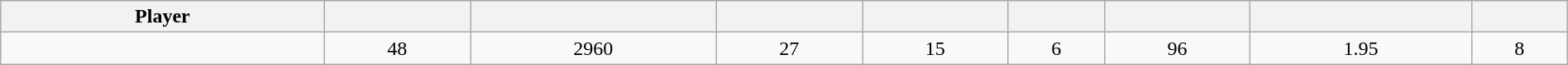<table class="wikitable sortable" style="width:100%;">
<tr style="text-align:center; background:#ddd;">
<th>Player</th>
<th></th>
<th></th>
<th></th>
<th></th>
<th></th>
<th></th>
<th></th>
<th></th>
</tr>
<tr align=center>
<td></td>
<td>48</td>
<td>2960</td>
<td>27</td>
<td>15</td>
<td>6</td>
<td>96</td>
<td>1.95</td>
<td>8</td>
</tr>
</table>
